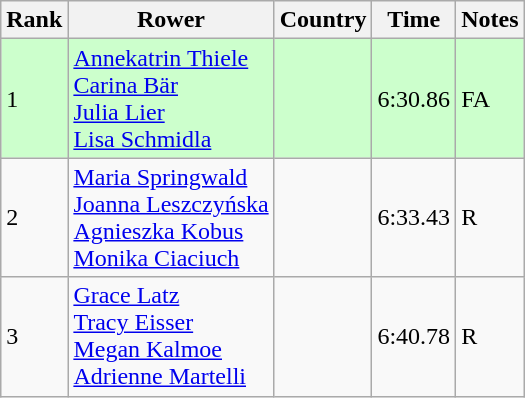<table class="wikitable">
<tr>
<th>Rank</th>
<th>Rower</th>
<th>Country</th>
<th>Time</th>
<th>Notes</th>
</tr>
<tr bgcolor=ccffcc>
<td>1</td>
<td><a href='#'>Annekatrin Thiele</a><br><a href='#'>Carina Bär</a><br><a href='#'>Julia Lier</a><br><a href='#'>Lisa Schmidla</a></td>
<td></td>
<td>6:30.86</td>
<td>FA</td>
</tr>
<tr>
<td>2</td>
<td><a href='#'>Maria Springwald</a><br><a href='#'>Joanna Leszczyńska</a><br><a href='#'>Agnieszka Kobus</a><br><a href='#'>Monika Ciaciuch</a></td>
<td></td>
<td>6:33.43</td>
<td>R</td>
</tr>
<tr>
<td>3</td>
<td><a href='#'>Grace Latz</a><br><a href='#'>Tracy Eisser</a><br><a href='#'>Megan Kalmoe</a><br><a href='#'>Adrienne Martelli</a></td>
<td></td>
<td>6:40.78</td>
<td>R</td>
</tr>
</table>
